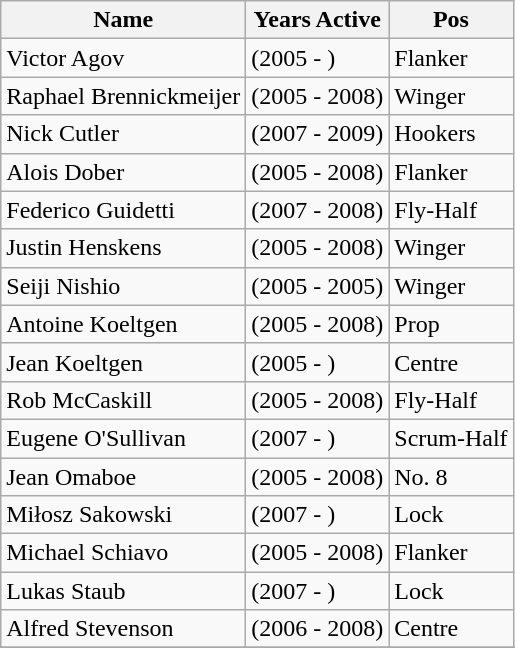<table class="wikitable">
<tr>
<th>Name</th>
<th>Years Active</th>
<th>Pos</th>
</tr>
<tr>
<td> Victor Agov</td>
<td>(2005 - )</td>
<td>Flanker</td>
</tr>
<tr>
<td> Raphael Brennickmeijer</td>
<td>(2005 - 2008)</td>
<td>Winger</td>
</tr>
<tr>
<td> Nick Cutler</td>
<td>(2007 - 2009)</td>
<td>Hookers</td>
</tr>
<tr>
<td> Alois Dober</td>
<td>(2005 - 2008)</td>
<td>Flanker</td>
</tr>
<tr>
<td> Federico Guidetti</td>
<td>(2007 - 2008)</td>
<td>Fly-Half</td>
</tr>
<tr>
<td> Justin Henskens</td>
<td>(2005 - 2008)</td>
<td>Winger</td>
</tr>
<tr>
<td> Seiji Nishio</td>
<td>(2005 - 2005)</td>
<td>Winger</td>
</tr>
<tr>
<td> Antoine Koeltgen</td>
<td>(2005 - 2008)</td>
<td>Prop</td>
</tr>
<tr>
<td> Jean Koeltgen</td>
<td>(2005 - )</td>
<td>Centre</td>
</tr>
<tr>
<td> Rob McCaskill</td>
<td>(2005 - 2008)</td>
<td>Fly-Half</td>
</tr>
<tr>
<td> Eugene O'Sullivan</td>
<td>(2007 - )</td>
<td>Scrum-Half</td>
</tr>
<tr>
<td> Jean Omaboe</td>
<td>(2005 - 2008)</td>
<td>No. 8</td>
</tr>
<tr>
<td> Miłosz Sakowski</td>
<td>(2007 - )</td>
<td>Lock</td>
</tr>
<tr>
<td> Michael Schiavo</td>
<td>(2005 - 2008)</td>
<td>Flanker</td>
</tr>
<tr>
<td> Lukas Staub</td>
<td>(2007 - )</td>
<td>Lock</td>
</tr>
<tr>
<td> Alfred Stevenson</td>
<td>(2006 - 2008)</td>
<td>Centre</td>
</tr>
<tr>
</tr>
</table>
